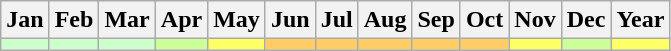<table class="wikitable">
<tr>
<th><strong>Jan</strong></th>
<th><strong>Feb</strong></th>
<th><strong>Mar</strong></th>
<th><strong>Apr</strong></th>
<th><strong>May</strong></th>
<th><strong>Jun</strong></th>
<th><strong>Jul</strong></th>
<th><strong>Aug</strong></th>
<th><strong>Sep</strong></th>
<th><strong>Oct</strong></th>
<th><strong>Nov</strong></th>
<th><strong>Dec</strong></th>
<th><strong>Year</strong></th>
</tr>
<tr>
<td style="background: #CCFFCC; color: black;"><small></small></td>
<td style="background: #CCFFCC; color: black;"><small></small></td>
<td style="background: #CCFFCC; color: black;"><small></small></td>
<td style="background: #CCFF99; color: black;"><small></small></td>
<td style="background: #FFFF66; color: black;"><small></small></td>
<td style="background: #FFCC66; color: black;"><small></small></td>
<td style="background: #FFCC66; color: black;"><small></small></td>
<td style="background: #FFCC66; color: black;"><small></small></td>
<td style="background: #FFCC66; color: black;"><small></small></td>
<td style="background: #FFCC66; color: black;"><small></small></td>
<td style="background: #FFFF66; color: black;"><small></small></td>
<td style="background: #CCFF99; color: black;"><small></small></td>
<td style="background: #FFFF66; color: black;"><small></small></td>
</tr>
</table>
